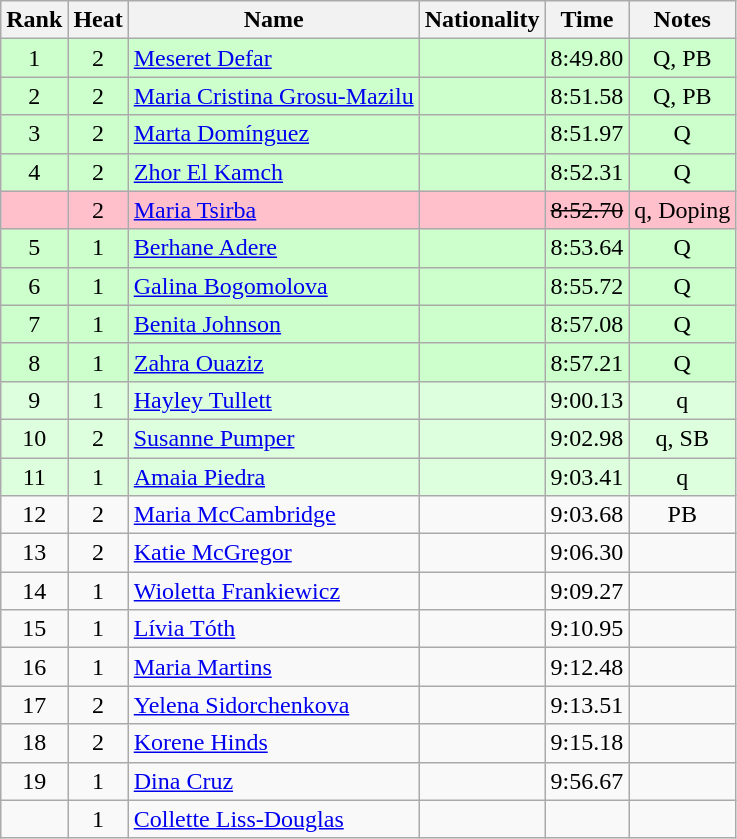<table class="wikitable sortable" style="text-align:center">
<tr>
<th>Rank</th>
<th>Heat</th>
<th>Name</th>
<th>Nationality</th>
<th>Time</th>
<th>Notes</th>
</tr>
<tr bgcolor=ccffcc>
<td>1</td>
<td>2</td>
<td align="left"><a href='#'>Meseret Defar</a></td>
<td align=left></td>
<td>8:49.80</td>
<td>Q, PB</td>
</tr>
<tr bgcolor=ccffcc>
<td>2</td>
<td>2</td>
<td align="left"><a href='#'>Maria Cristina Grosu-Mazilu</a></td>
<td align=left></td>
<td>8:51.58</td>
<td>Q, PB</td>
</tr>
<tr bgcolor=ccffcc>
<td>3</td>
<td>2</td>
<td align="left"><a href='#'>Marta Domínguez</a></td>
<td align=left></td>
<td>8:51.97</td>
<td>Q</td>
</tr>
<tr bgcolor=ccffcc>
<td>4</td>
<td>2</td>
<td align="left"><a href='#'>Zhor El Kamch</a></td>
<td align=left></td>
<td>8:52.31</td>
<td>Q</td>
</tr>
<tr bgcolor=pink>
<td></td>
<td>2</td>
<td align="left"><a href='#'>Maria Tsirba</a></td>
<td align=left></td>
<td><s>8:52.70 </s></td>
<td>q, Doping</td>
</tr>
<tr bgcolor=ccffcc>
<td>5</td>
<td>1</td>
<td align="left"><a href='#'>Berhane Adere</a></td>
<td align=left></td>
<td>8:53.64</td>
<td>Q</td>
</tr>
<tr bgcolor=ccffcc>
<td>6</td>
<td>1</td>
<td align="left"><a href='#'>Galina Bogomolova</a></td>
<td align=left></td>
<td>8:55.72</td>
<td>Q</td>
</tr>
<tr bgcolor=ccffcc>
<td>7</td>
<td>1</td>
<td align="left"><a href='#'>Benita Johnson</a></td>
<td align=left></td>
<td>8:57.08</td>
<td>Q</td>
</tr>
<tr bgcolor=ccffcc>
<td>8</td>
<td>1</td>
<td align="left"><a href='#'>Zahra Ouaziz</a></td>
<td align=left></td>
<td>8:57.21</td>
<td>Q</td>
</tr>
<tr bgcolor=ddffdd>
<td>9</td>
<td>1</td>
<td align="left"><a href='#'>Hayley Tullett</a></td>
<td align=left></td>
<td>9:00.13</td>
<td>q</td>
</tr>
<tr bgcolor=ddffdd>
<td>10</td>
<td>2</td>
<td align="left"><a href='#'>Susanne Pumper</a></td>
<td align=left></td>
<td>9:02.98</td>
<td>q, SB</td>
</tr>
<tr bgcolor=ddffdd>
<td>11</td>
<td>1</td>
<td align="left"><a href='#'>Amaia Piedra</a></td>
<td align=left></td>
<td>9:03.41</td>
<td>q</td>
</tr>
<tr>
<td>12</td>
<td>2</td>
<td align="left"><a href='#'>Maria McCambridge</a></td>
<td align=left></td>
<td>9:03.68</td>
<td>PB</td>
</tr>
<tr>
<td>13</td>
<td>2</td>
<td align="left"><a href='#'>Katie McGregor</a></td>
<td align=left></td>
<td>9:06.30</td>
<td></td>
</tr>
<tr>
<td>14</td>
<td>1</td>
<td align="left"><a href='#'>Wioletta Frankiewicz</a></td>
<td align=left></td>
<td>9:09.27</td>
<td></td>
</tr>
<tr>
<td>15</td>
<td>1</td>
<td align="left"><a href='#'>Lívia Tóth</a></td>
<td align=left></td>
<td>9:10.95</td>
<td></td>
</tr>
<tr>
<td>16</td>
<td>1</td>
<td align="left"><a href='#'>Maria Martins</a></td>
<td align=left></td>
<td>9:12.48</td>
<td></td>
</tr>
<tr>
<td>17</td>
<td>2</td>
<td align="left"><a href='#'>Yelena Sidorchenkova</a></td>
<td align=left></td>
<td>9:13.51</td>
<td></td>
</tr>
<tr>
<td>18</td>
<td>2</td>
<td align="left"><a href='#'>Korene Hinds</a></td>
<td align=left></td>
<td>9:15.18</td>
<td></td>
</tr>
<tr>
<td>19</td>
<td>1</td>
<td align="left"><a href='#'>Dina Cruz</a></td>
<td align=left></td>
<td>9:56.67</td>
<td></td>
</tr>
<tr>
<td></td>
<td>1</td>
<td align="left"><a href='#'>Collette Liss-Douglas</a></td>
<td align=left></td>
<td></td>
<td></td>
</tr>
</table>
